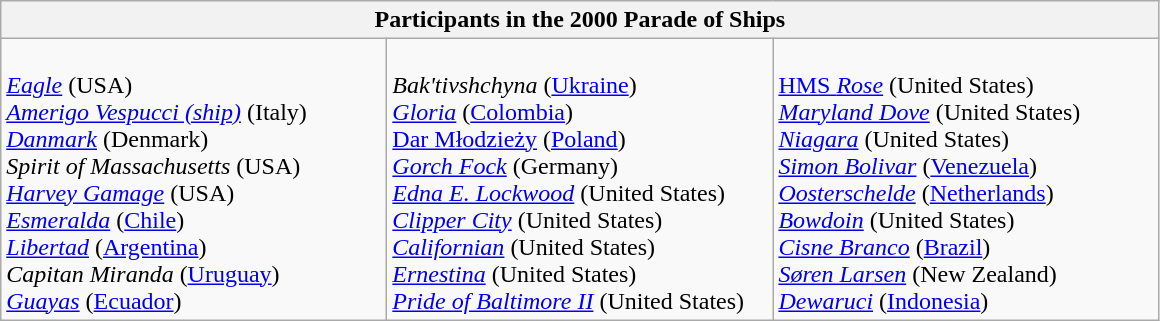<table class="wikitable">
<tr>
<th colspan="3">Participants in the 2000 Parade of Ships</th>
</tr>
<tr>
<td style="width:250px;"><br><a href='#'><em>Eagle</em></a> (USA)<br>
<em><a href='#'>Amerigo Vespucci (ship)</a></em> (Italy)<br>
<a href='#'><em>Danmark</em></a> (Denmark)<br>
<em>Spirit of Massachusetts</em> (USA)<br> 
<a href='#'><em>Harvey Gamage</em></a> (USA)<br>
<a href='#'><em>Esmeralda</em></a> (<a href='#'>Chile</a>)<br>
<a href='#'><em>Libertad</em></a> (<a href='#'>Argentina</a>)<br>
<em>Capitan Miranda</em> (<a href='#'>Uruguay</a>)<br>
<a href='#'><em>Guayas</em></a> (<a href='#'>Ecuador</a>)</td>
<td style="width:250px;"><br><em>Bak'tivshchyna</em> (<a href='#'>Ukraine</a>)<br>
<a href='#'><em>Gloria</em></a> (<a href='#'>Colombia</a>)<br>
<a href='#'>Dar Młodzieży</a> (<a href='#'>Poland</a>)<br>
<a href='#'><em>Gorch Fock</em></a> (Germany)<br>
<a href='#'><em>Edna E. Lockwood</em></a> (United States)<br>
<a href='#'><em>Clipper City</em></a> (United States)<br>
<a href='#'><em>Californian</em></a> (United States)<br>
<a href='#'><em>Ernestina</em></a> (United States)<br>
<a href='#'><em>Pride of Baltimore II</em></a> (United States)<br></td>
<td style="width:250px;"><br><a href='#'>HMS <em>Rose</em></a> (United States)<br>
<em><a href='#'>Maryland Dove</a></em> (United States)<br>
<em><a href='#'>Niagara</a></em> (United States)<br>
<em><a href='#'>Simon Bolivar</a></em> (<a href='#'>Venezuela</a>)<br>
<a href='#'><em>Oosterschelde</em></a> (<a href='#'>Netherlands</a>)<br>
<a href='#'><em>Bowdoin</em></a> (United States)<br>
<em><a href='#'>Cisne Branco</a></em> (<a href='#'>Brazil</a>)<br>
<em><a href='#'>Søren Larsen</a></em> (New Zealand)<br>
<em><a href='#'>Dewaruci</a></em> (<a href='#'>Indonesia</a>)</td>
</tr>
</table>
